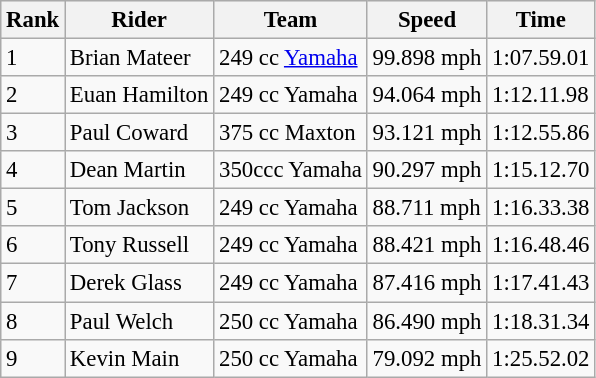<table class="wikitable" style="font-size: 95%;">
<tr style="background:#efefef;">
<th>Rank</th>
<th>Rider</th>
<th>Team</th>
<th>Speed</th>
<th>Time</th>
</tr>
<tr>
<td>1</td>
<td> Brian Mateer</td>
<td>249 cc <a href='#'>Yamaha</a></td>
<td>99.898 mph</td>
<td>1:07.59.01</td>
</tr>
<tr>
<td>2</td>
<td>  Euan Hamilton</td>
<td>249 cc Yamaha</td>
<td>94.064 mph</td>
<td>1:12.11.98</td>
</tr>
<tr>
<td>3</td>
<td>  Paul Coward</td>
<td>375 cc Maxton</td>
<td>93.121 mph</td>
<td>1:12.55.86</td>
</tr>
<tr>
<td>4</td>
<td>  Dean Martin</td>
<td>350ccc Yamaha</td>
<td>90.297 mph</td>
<td>1:15.12.70</td>
</tr>
<tr>
<td>5</td>
<td>  Tom Jackson</td>
<td>249 cc Yamaha</td>
<td>88.711 mph</td>
<td>1:16.33.38</td>
</tr>
<tr>
<td>6</td>
<td>  Tony Russell</td>
<td>249 cc Yamaha</td>
<td>88.421 mph</td>
<td>1:16.48.46</td>
</tr>
<tr>
<td>7</td>
<td> Derek Glass</td>
<td>249 cc Yamaha</td>
<td>87.416 mph</td>
<td>1:17.41.43</td>
</tr>
<tr>
<td>8</td>
<td> Paul Welch</td>
<td>250 cc Yamaha</td>
<td>86.490 mph</td>
<td>1:18.31.34</td>
</tr>
<tr>
<td>9</td>
<td> Kevin Main</td>
<td>250 cc Yamaha</td>
<td>79.092 mph</td>
<td>1:25.52.02</td>
</tr>
</table>
